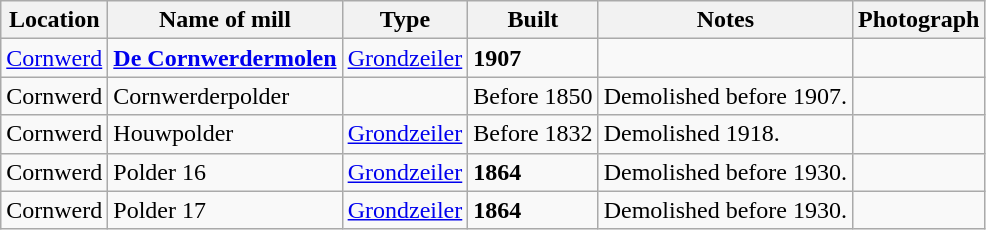<table class="wikitable">
<tr>
<th>Location</th>
<th>Name of mill</th>
<th>Type</th>
<th>Built</th>
<th>Notes</th>
<th>Photograph</th>
</tr>
<tr>
<td><a href='#'>Cornwerd</a></td>
<td><strong><a href='#'>De Cornwerdermolen</a></strong><br></td>
<td><a href='#'>Grondzeiler</a></td>
<td><strong>1907</strong></td>
<td></td>
<td></td>
</tr>
<tr>
<td>Cornwerd</td>
<td>Cornwerderpolder<br></td>
<td></td>
<td>Before 1850</td>
<td>Demolished before 1907.</td>
<td></td>
</tr>
<tr>
<td>Cornwerd</td>
<td>Houwpolder<br></td>
<td><a href='#'>Grondzeiler</a></td>
<td>Before 1832</td>
<td>Demolished 1918.</td>
<td></td>
</tr>
<tr>
<td>Cornwerd</td>
<td>Polder 16<br></td>
<td><a href='#'>Grondzeiler</a></td>
<td><strong>1864</strong></td>
<td>Demolished before 1930.</td>
<td></td>
</tr>
<tr>
<td>Cornwerd</td>
<td>Polder 17<br></td>
<td><a href='#'>Grondzeiler</a></td>
<td><strong>1864</strong></td>
<td>Demolished before 1930.</td>
<td></td>
</tr>
</table>
